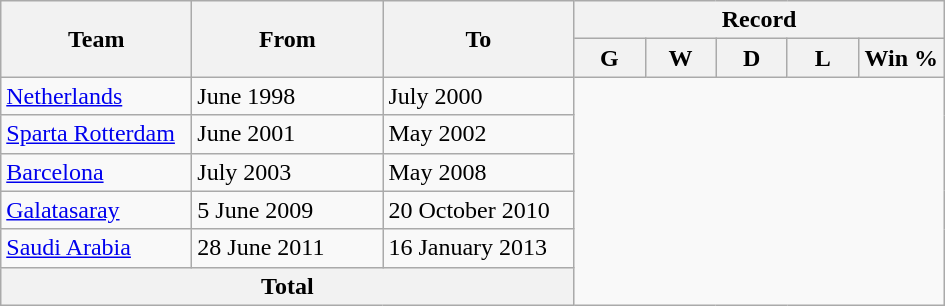<table class="wikitable" style="text-align: center">
<tr>
<th rowspan="2!" style="width:120px;">Team</th>
<th rowspan="2!" style="width:120px;">From</th>
<th rowspan="2!" style="width:120px;">To</th>
<th colspan=8>Record</th>
</tr>
<tr>
<th width=40>G</th>
<th width=40>W</th>
<th width=40>D</th>
<th width=40>L</th>
<th width=50>Win %</th>
</tr>
<tr>
<td align="left"><a href='#'>Netherlands</a></td>
<td align="left">June 1998</td>
<td align="left">July 2000<br></td>
</tr>
<tr>
<td align="left"><a href='#'>Sparta Rotterdam</a></td>
<td align="left">June 2001</td>
<td align="left">May 2002<br></td>
</tr>
<tr>
<td align="left"><a href='#'>Barcelona</a></td>
<td align="left">July 2003</td>
<td align="left">May 2008<br></td>
</tr>
<tr>
<td align="left"><a href='#'>Galatasaray</a></td>
<td align="left">5 June 2009</td>
<td align="left">20 October 2010<br></td>
</tr>
<tr>
<td align="left"><a href='#'>Saudi Arabia</a></td>
<td align="left">28 June 2011</td>
<td align="left">16 January 2013<br></td>
</tr>
<tr>
<th colspan="3">Total<br></th>
</tr>
</table>
